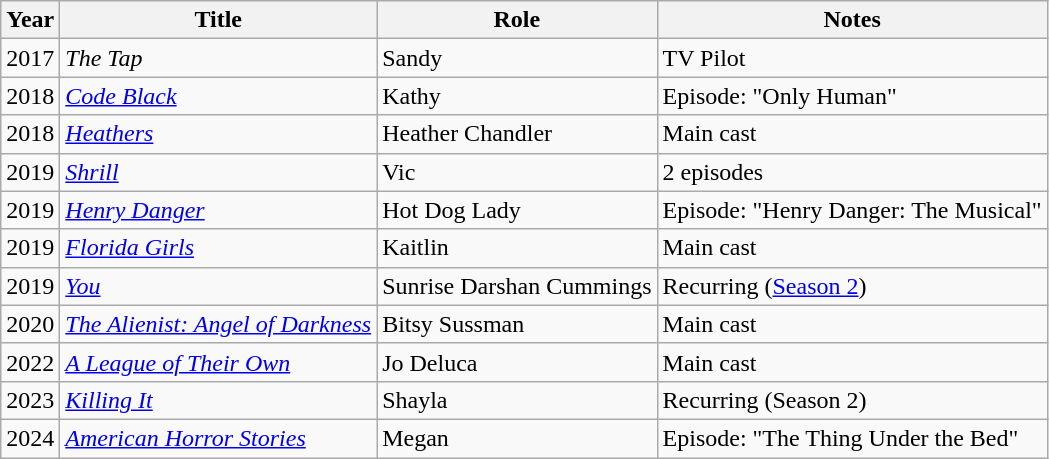<table class = "wikitable">
<tr>
<th>Year</th>
<th>Title</th>
<th>Role</th>
<th>Notes</th>
</tr>
<tr>
<td>2017</td>
<td><em>The Tap</em></td>
<td>Sandy</td>
<td>TV Pilot</td>
</tr>
<tr>
<td>2018</td>
<td><em><a href='#'>Code Black</a></em></td>
<td>Kathy</td>
<td>Episode: "Only Human"</td>
</tr>
<tr>
<td>2018</td>
<td><em><a href='#'>Heathers</a></em></td>
<td>Heather Chandler</td>
<td>Main cast</td>
</tr>
<tr>
<td>2019</td>
<td><em><a href='#'>Shrill</a></em></td>
<td>Vic</td>
<td>2 episodes</td>
</tr>
<tr>
<td>2019</td>
<td><em><a href='#'>Henry Danger</a></em></td>
<td>Hot Dog Lady</td>
<td>Episode: "Henry Danger: The Musical"</td>
</tr>
<tr>
<td>2019</td>
<td><em><a href='#'>Florida Girls</a></em></td>
<td>Kaitlin</td>
<td>Main cast</td>
</tr>
<tr>
<td>2019</td>
<td><em><a href='#'>You</a></em></td>
<td>Sunrise Darshan Cummings</td>
<td>Recurring (<a href='#'>Season 2</a>)</td>
</tr>
<tr>
<td>2020</td>
<td><em><a href='#'>The Alienist: Angel of Darkness</a></em></td>
<td>Bitsy Sussman</td>
<td>Main cast</td>
</tr>
<tr>
<td>2022</td>
<td><em><a href='#'>A League of Their Own</a></em></td>
<td>Jo Deluca</td>
<td>Main cast</td>
</tr>
<tr>
<td>2023</td>
<td><em><a href='#'>Killing It</a></em></td>
<td>Shayla</td>
<td>Recurring (Season 2)</td>
</tr>
<tr>
<td>2024</td>
<td><em><a href='#'>American Horror Stories</a></em></td>
<td>Megan</td>
<td>Episode: "The Thing Under the Bed"</td>
</tr>
</table>
